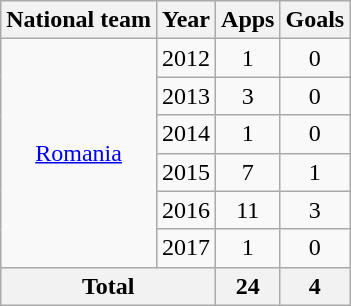<table class="wikitable" style="text-align:center">
<tr>
<th>National team</th>
<th>Year</th>
<th>Apps</th>
<th>Goals</th>
</tr>
<tr>
<td rowspan="6"><a href='#'>Romania</a></td>
<td>2012</td>
<td>1</td>
<td>0</td>
</tr>
<tr>
<td>2013</td>
<td>3</td>
<td>0</td>
</tr>
<tr>
<td>2014</td>
<td>1</td>
<td>0</td>
</tr>
<tr>
<td>2015</td>
<td>7</td>
<td>1</td>
</tr>
<tr>
<td>2016</td>
<td>11</td>
<td>3</td>
</tr>
<tr>
<td>2017</td>
<td>1</td>
<td>0</td>
</tr>
<tr>
<th colspan="2">Total</th>
<th>24</th>
<th>4</th>
</tr>
</table>
